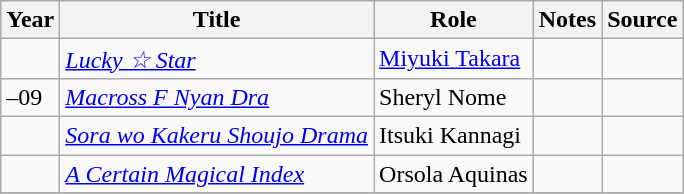<table class="wikitable sortable plainrowheaders">
<tr>
<th>Year</th>
<th>Title</th>
<th>Role</th>
<th class="unsortable">Notes</th>
<th class="unsortable">Source</th>
</tr>
<tr>
<td></td>
<td><em><a href='#'>Lucky ☆ Star</a></em></td>
<td><a href='#'>Miyuki Takara</a></td>
<td></td>
<td></td>
</tr>
<tr>
<td>–09</td>
<td><em><a href='#'>Macross F Nyan Dra</a></em></td>
<td>Sheryl Nome</td>
<td></td>
<td></td>
</tr>
<tr>
<td></td>
<td><em><a href='#'>Sora wo Kakeru Shoujo Drama</a></em></td>
<td>Itsuki Kannagi</td>
<td></td>
<td></td>
</tr>
<tr>
<td></td>
<td><em><a href='#'>A Certain Magical Index</a></em></td>
<td>Orsola Aquinas</td>
<td></td>
<td></td>
</tr>
<tr>
</tr>
</table>
